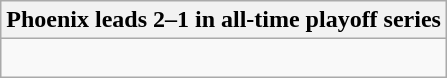<table class="wikitable collapsible collapsed">
<tr>
<th>Phoenix leads 2–1 in all-time playoff series</th>
</tr>
<tr>
<td><br>

</td>
</tr>
</table>
